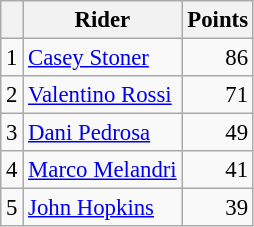<table class="wikitable" style="font-size: 95%;">
<tr>
<th></th>
<th>Rider</th>
<th>Points</th>
</tr>
<tr>
<td align=center>1</td>
<td> <a href='#'>Casey Stoner</a></td>
<td align=right>86</td>
</tr>
<tr>
<td align=center>2</td>
<td> <a href='#'>Valentino Rossi</a></td>
<td align=right>71</td>
</tr>
<tr>
<td align=center>3</td>
<td> <a href='#'>Dani Pedrosa</a></td>
<td align=right>49</td>
</tr>
<tr>
<td align=center>4</td>
<td> <a href='#'>Marco Melandri</a></td>
<td align=right>41</td>
</tr>
<tr>
<td align=center>5</td>
<td> <a href='#'>John Hopkins</a></td>
<td align=right>39</td>
</tr>
</table>
